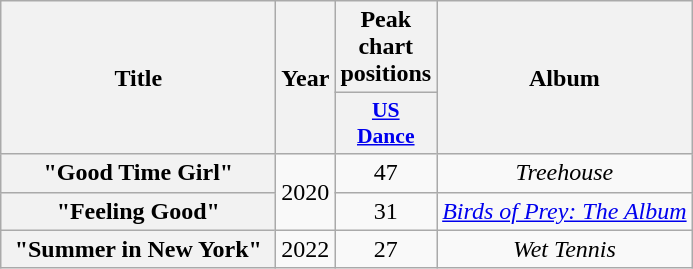<table class="wikitable plainrowheaders" style="text-align:center;">
<tr>
<th rowspan="2" scope="col" style="width:11em;">Title</th>
<th rowspan="2" scope="col" style="width:1em;">Year</th>
<th>Peak chart positions</th>
<th rowspan="2">Album</th>
</tr>
<tr>
<th scope="col" style="width:3em;font-size:90%;"><a href='#'>US<br>Dance</a><br></th>
</tr>
<tr>
<th scope="row">"Good Time Girl"</th>
<td rowspan="2">2020</td>
<td>47</td>
<td><em>Treehouse</em></td>
</tr>
<tr>
<th scope="row">"Feeling Good"</th>
<td>31</td>
<td><em><a href='#'>Birds of Prey: The Album</a></em></td>
</tr>
<tr>
<th scope="row">"Summer in New York"</th>
<td>2022</td>
<td>27</td>
<td><em>Wet Tennis</em></td>
</tr>
</table>
